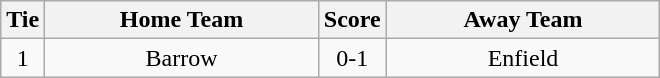<table class="wikitable" style="text-align:center;">
<tr>
<th width=20>Tie</th>
<th width=175>Home Team</th>
<th width=20>Score</th>
<th width=175>Away Team</th>
</tr>
<tr>
<td>1</td>
<td>Barrow</td>
<td>0-1</td>
<td>Enfield</td>
</tr>
</table>
